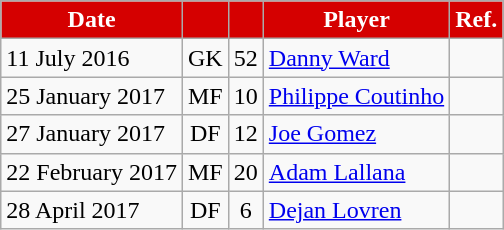<table class="wikitable plainrowheaders sortable">
<tr>
<th style="background:#d50000; color:white;">Date</th>
<th style="background:#d50000; color:white;"></th>
<th style="background:#d50000; color:white;"></th>
<th style="background:#d50000; color:white;" scope="col">Player</th>
<th style="background:#d50000; color:white;">Ref.</th>
</tr>
<tr>
<td>11 July 2016</td>
<td style="text-align:center;">GK</td>
<td style="text-align:center;">52</td>
<td> <a href='#'>Danny Ward</a></td>
<td></td>
</tr>
<tr>
<td>25 January 2017</td>
<td style="text-align:center;">MF</td>
<td style="text-align:center;">10</td>
<td> <a href='#'>Philippe Coutinho</a></td>
<td></td>
</tr>
<tr>
<td>27 January 2017</td>
<td style="text-align:center;">DF</td>
<td style="text-align:center;">12</td>
<td> <a href='#'>Joe Gomez</a></td>
<td></td>
</tr>
<tr>
<td>22 February 2017</td>
<td style="text-align:center;">MF</td>
<td style="text-align:center;">20</td>
<td> <a href='#'>Adam Lallana</a></td>
<td></td>
</tr>
<tr>
<td>28 April 2017</td>
<td style="text-align:center;">DF</td>
<td style="text-align:center;">6</td>
<td> <a href='#'>Dejan Lovren</a></td>
<td></td>
</tr>
</table>
